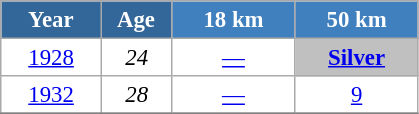<table class="wikitable" style="font-size:95%; text-align:center; border:grey solid 1px; border-collapse:collapse; background:#ffffff;">
<tr>
<th style="background-color:#369; color:white; width:60px;"> Year </th>
<th style="background-color:#369; color:white; width:40px;"> Age </th>
<th style="background-color:#4180be; color:white; width:75px;"> 18 km </th>
<th style="background-color:#4180be; color:white; width:75px;"> 50 km </th>
</tr>
<tr>
<td><a href='#'>1928</a></td>
<td><em>24</em></td>
<td><a href='#'>—</a></td>
<td style="background:silver;"><a href='#'><strong>Silver</strong></a></td>
</tr>
<tr>
<td><a href='#'>1932</a></td>
<td><em>28</em></td>
<td><a href='#'>—</a></td>
<td><a href='#'>9</a></td>
</tr>
<tr>
</tr>
</table>
